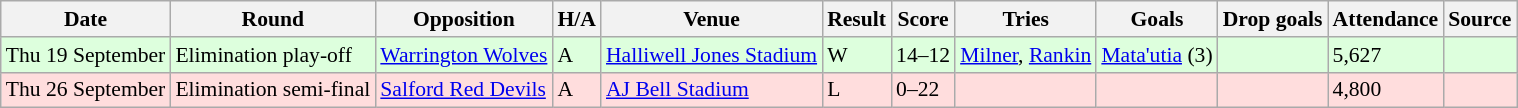<table class="wikitable" style="font-size:90%;">
<tr>
<th>Date</th>
<th>Round</th>
<th>Opposition</th>
<th>H/A</th>
<th>Venue</th>
<th>Result</th>
<th>Score</th>
<th>Tries</th>
<th>Goals</th>
<th>Drop goals</th>
<th>Attendance</th>
<th>Source</th>
</tr>
<tr style="background:#ddffdd;">
<td>Thu 19 September</td>
<td>Elimination play-off</td>
<td> <a href='#'>Warrington Wolves</a></td>
<td>A</td>
<td><a href='#'>Halliwell Jones Stadium</a></td>
<td>W</td>
<td>14–12</td>
<td><a href='#'>Milner</a>, <a href='#'>Rankin</a></td>
<td><a href='#'>Mata'utia</a> (3)</td>
<td></td>
<td>5,627</td>
<td></td>
</tr>
<tr style="background:#ffdddd;">
<td>Thu 26 September</td>
<td>Elimination semi-final</td>
<td> <a href='#'>Salford Red Devils</a></td>
<td>A</td>
<td><a href='#'>AJ Bell Stadium</a></td>
<td>L</td>
<td>0–22</td>
<td></td>
<td></td>
<td></td>
<td>4,800</td>
<td></td>
</tr>
</table>
